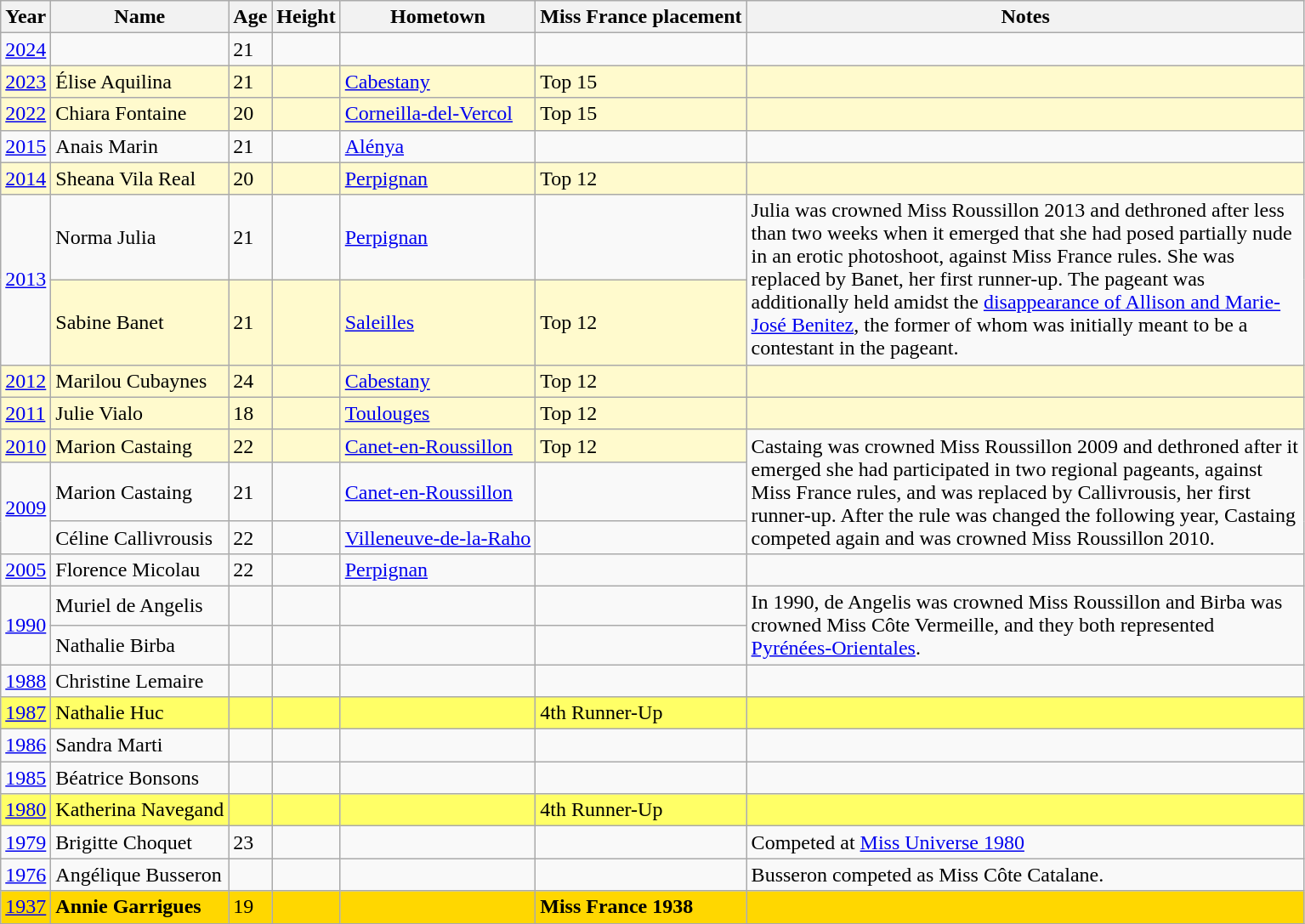<table class="wikitable sortable">
<tr>
<th>Year</th>
<th>Name</th>
<th>Age</th>
<th>Height</th>
<th>Hometown</th>
<th>Miss France placement</th>
<th width=430>Notes</th>
</tr>
<tr>
<td><a href='#'>2024</a></td>
<td></td>
<td>21</td>
<td></td>
<td></td>
<td></td>
<td></td>
</tr>
<tr bgcolor=#FFFACD>
<td><a href='#'>2023</a></td>
<td>Élise Aquilina</td>
<td>21</td>
<td></td>
<td><a href='#'>Cabestany</a></td>
<td>Top 15</td>
<td></td>
</tr>
<tr bgcolor=#FFFACD>
<td><a href='#'>2022</a></td>
<td>Chiara Fontaine</td>
<td>20</td>
<td></td>
<td><a href='#'>Corneilla-del-Vercol</a></td>
<td>Top 15</td>
<td></td>
</tr>
<tr>
<td><a href='#'>2015</a></td>
<td>Anais Marin</td>
<td>21</td>
<td></td>
<td><a href='#'>Alénya</a></td>
<td></td>
<td></td>
</tr>
<tr bgcolor=#FFFACD>
<td><a href='#'>2014</a></td>
<td>Sheana Vila Real</td>
<td>20</td>
<td></td>
<td><a href='#'>Perpignan</a></td>
<td>Top 12</td>
<td></td>
</tr>
<tr>
<td rowspan=2><a href='#'>2013</a></td>
<td>Norma Julia</td>
<td>21</td>
<td></td>
<td><a href='#'>Perpignan</a></td>
<td></td>
<td rowspan=2>Julia was crowned Miss Roussillon 2013 and dethroned after less than two weeks when it emerged that she had posed partially nude in an erotic photoshoot, against Miss France rules. She was replaced by Banet, her first runner-up. The pageant was additionally held amidst the <a href='#'>disappearance of Allison and Marie-José Benitez</a>, the former of whom was initially meant to be a contestant in the pageant.</td>
</tr>
<tr bgcolor=#FFFACD>
<td>Sabine Banet</td>
<td>21</td>
<td></td>
<td><a href='#'>Saleilles</a></td>
<td>Top 12</td>
</tr>
<tr bgcolor=#FFFACD>
<td><a href='#'>2012</a></td>
<td>Marilou Cubaynes</td>
<td>24</td>
<td></td>
<td><a href='#'>Cabestany</a></td>
<td>Top 12</td>
<td></td>
</tr>
<tr bgcolor=#FFFACD>
<td><a href='#'>2011</a></td>
<td>Julie Vialo</td>
<td>18</td>
<td></td>
<td><a href='#'>Toulouges</a></td>
<td>Top 12</td>
<td></td>
</tr>
<tr>
<td bgcolor=#FFFACD><a href='#'>2010</a></td>
<td bgcolor=#FFFACD>Marion Castaing</td>
<td bgcolor=#FFFACD>22</td>
<td bgcolor=#FFFACD></td>
<td bgcolor=#FFFACD><a href='#'>Canet-en-Roussillon</a></td>
<td bgcolor=#FFFACD>Top 12</td>
<td rowspan=3>Castaing was crowned Miss Roussillon 2009 and dethroned after it emerged she had participated in two regional pageants, against Miss France rules, and was replaced by Callivrousis, her first runner-up. After the rule was changed the following year, Castaing competed again and was crowned Miss Roussillon 2010.</td>
</tr>
<tr>
<td rowspan=2><a href='#'>2009</a></td>
<td>Marion Castaing</td>
<td>21</td>
<td></td>
<td><a href='#'>Canet-en-Roussillon</a></td>
<td></td>
</tr>
<tr>
<td>Céline Callivrousis</td>
<td>22</td>
<td></td>
<td><a href='#'>Villeneuve-de-la-Raho</a></td>
<td></td>
</tr>
<tr>
<td><a href='#'>2005</a></td>
<td>Florence Micolau</td>
<td>22</td>
<td></td>
<td><a href='#'>Perpignan</a></td>
<td></td>
<td></td>
</tr>
<tr>
<td rowspan=2><a href='#'>1990</a></td>
<td>Muriel de Angelis</td>
<td></td>
<td></td>
<td></td>
<td></td>
<td rowspan=2>In 1990, de Angelis was crowned Miss Roussillon and Birba was crowned Miss Côte Vermeille, and they both represented <a href='#'>Pyrénées-Orientales</a>.</td>
</tr>
<tr>
<td>Nathalie Birba</td>
<td></td>
<td></td>
<td></td>
<td></td>
</tr>
<tr>
<td><a href='#'>1988</a></td>
<td>Christine Lemaire</td>
<td></td>
<td></td>
<td></td>
<td></td>
<td></td>
</tr>
<tr bgcolor=#FFFF66>
<td><a href='#'>1987</a></td>
<td>Nathalie Huc</td>
<td></td>
<td></td>
<td></td>
<td>4th Runner-Up</td>
<td></td>
</tr>
<tr>
<td><a href='#'>1986</a></td>
<td>Sandra Marti</td>
<td></td>
<td></td>
<td></td>
<td></td>
<td></td>
</tr>
<tr>
<td><a href='#'>1985</a></td>
<td>Béatrice Bonsons</td>
<td></td>
<td></td>
<td></td>
<td></td>
<td></td>
</tr>
<tr bgcolor=#FFFF66>
<td><a href='#'>1980</a></td>
<td>Katherina Navegand</td>
<td></td>
<td></td>
<td></td>
<td>4th Runner-Up</td>
<td></td>
</tr>
<tr>
<td><a href='#'>1979</a></td>
<td>Brigitte Choquet</td>
<td>23</td>
<td></td>
<td></td>
<td></td>
<td>Competed at <a href='#'>Miss Universe 1980</a></td>
</tr>
<tr>
<td><a href='#'>1976</a></td>
<td>Angélique Busseron</td>
<td></td>
<td></td>
<td></td>
<td></td>
<td>Busseron competed as Miss Côte Catalane.</td>
</tr>
<tr bgcolor=gold>
<td><a href='#'>1937</a></td>
<td><strong>Annie Garrigues</strong></td>
<td>19</td>
<td></td>
<td></td>
<td><strong>Miss France 1938</strong></td>
<td></td>
</tr>
<tr>
</tr>
</table>
